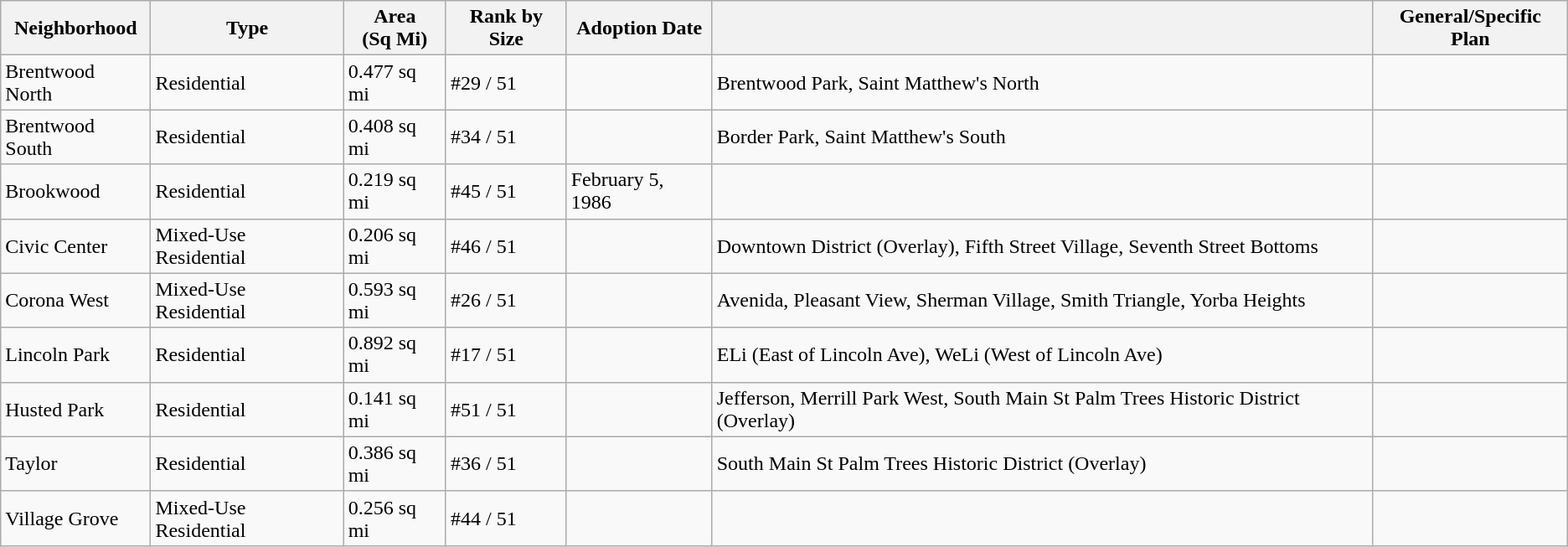<table class="wikitable">
<tr>
<th>Neighborhood</th>
<th>Type</th>
<th>Area<br>(Sq Mi)</th>
<th>Rank by Size</th>
<th>Adoption Date</th>
<th></th>
<th>General/Specific Plan</th>
</tr>
<tr>
<td>Brentwood North</td>
<td>Residential</td>
<td>0.477 sq mi</td>
<td>#29 / 51</td>
<td></td>
<td>Brentwood Park, Saint Matthew's North</td>
<td></td>
</tr>
<tr>
<td>Brentwood South</td>
<td>Residential</td>
<td>0.408 sq mi</td>
<td>#34 / 51</td>
<td></td>
<td>Border Park, Saint Matthew's South</td>
<td></td>
</tr>
<tr>
<td>Brookwood</td>
<td>Residential</td>
<td>0.219 sq mi</td>
<td>#45 / 51</td>
<td>February 5, 1986</td>
<td></td>
<td></td>
</tr>
<tr>
<td>Civic Center</td>
<td>Mixed-Use Residential</td>
<td>0.206 sq mi</td>
<td>#46 / 51</td>
<td></td>
<td>Downtown District (Overlay), Fifth Street Village, Seventh Street Bottoms</td>
<td></td>
</tr>
<tr>
<td>Corona West</td>
<td>Mixed-Use Residential</td>
<td>0.593 sq mi</td>
<td>#26 / 51</td>
<td></td>
<td>Avenida, Pleasant View, Sherman Village, Smith Triangle, Yorba Heights</td>
<td></td>
</tr>
<tr>
<td>Lincoln Park</td>
<td>Residential</td>
<td>0.892 sq mi</td>
<td>#17 / 51</td>
<td></td>
<td>ELi (East of Lincoln Ave), WeLi (West of Lincoln Ave)</td>
<td></td>
</tr>
<tr>
<td>Husted Park</td>
<td>Residential</td>
<td>0.141 sq mi</td>
<td>#51 / 51</td>
<td></td>
<td>Jefferson, Merrill Park West, South Main St Palm Trees Historic District (Overlay)</td>
<td></td>
</tr>
<tr>
<td>Taylor</td>
<td>Residential</td>
<td>0.386 sq mi</td>
<td>#36 / 51</td>
<td></td>
<td>South Main St Palm Trees Historic District (Overlay)</td>
<td></td>
</tr>
<tr>
<td>Village Grove</td>
<td>Mixed-Use Residential</td>
<td>0.256 sq mi</td>
<td>#44 / 51</td>
<td></td>
<td></td>
<td></td>
</tr>
</table>
